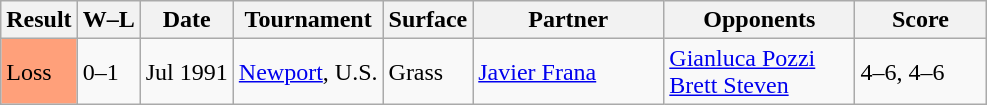<table class="sortable wikitable">
<tr>
<th>Result</th>
<th class="unsortable">W–L</th>
<th>Date</th>
<th>Tournament</th>
<th>Surface</th>
<th style="width:120px">Partner</th>
<th style="width:120px">Opponents</th>
<th style="width:80px" class="unsortable">Score</th>
</tr>
<tr>
<td style="background:#ffa07a;">Loss</td>
<td>0–1</td>
<td>Jul 1991</td>
<td><a href='#'>Newport</a>, U.S.</td>
<td>Grass</td>
<td> <a href='#'>Javier Frana</a></td>
<td> <a href='#'>Gianluca Pozzi</a> <br>  <a href='#'>Brett Steven</a></td>
<td>4–6, 4–6</td>
</tr>
</table>
